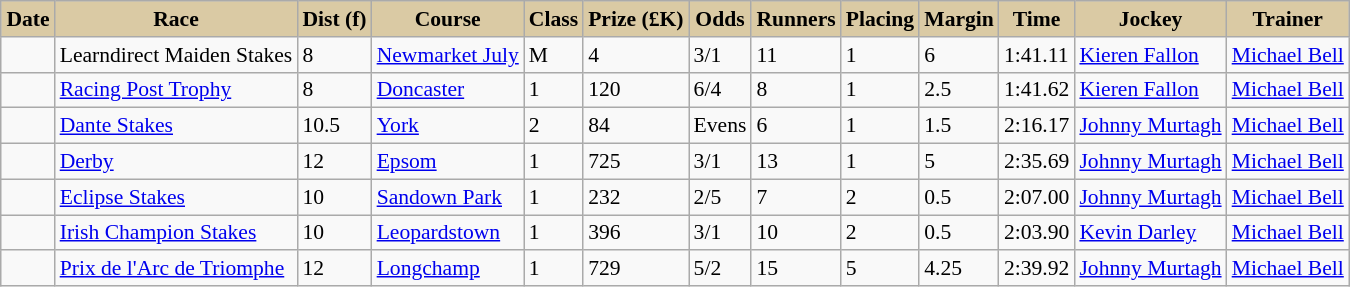<table class = "wikitable sortable" | border="1" cellpadding="1" style=" text-align:centre; margin-left:1em; float:centre ;border-collapse: collapse; font-size:90%">
<tr style="background:#dacaa4; text-align:center;">
<th style="background-color:#dacaa4;">Date</th>
<th style="background-color:#dacaa4;">Race</th>
<th style="background-color:#dacaa4;">Dist (f)</th>
<th style="background-color:#dacaa4;">Course</th>
<th style="background-color:#dacaa4;">Class</th>
<th style="background-color:#dacaa4;">Prize (£K)</th>
<th style="background-color:#dacaa4;">Odds</th>
<th style="background-color:#dacaa4;">Runners</th>
<th style="background-color:#dacaa4;">Placing</th>
<th style="background-color:#dacaa4;">Margin</th>
<th style="background-color:#dacaa4;">Time</th>
<th style="background-color:#dacaa4;">Jockey</th>
<th style="background-color:#dacaa4;">Trainer</th>
</tr>
<tr>
<td></td>
<td>Learndirect Maiden Stakes</td>
<td>8</td>
<td><a href='#'>Newmarket July</a></td>
<td>M</td>
<td>4</td>
<td>3/1</td>
<td>11</td>
<td>1</td>
<td>6</td>
<td>1:41.11</td>
<td><a href='#'>Kieren Fallon</a></td>
<td><a href='#'>Michael Bell</a></td>
</tr>
<tr>
<td></td>
<td><a href='#'>Racing Post Trophy</a></td>
<td>8</td>
<td><a href='#'>Doncaster</a></td>
<td>1</td>
<td>120</td>
<td>6/4</td>
<td>8</td>
<td>1</td>
<td>2.5</td>
<td>1:41.62</td>
<td><a href='#'>Kieren Fallon</a></td>
<td><a href='#'>Michael Bell</a></td>
</tr>
<tr>
<td></td>
<td><a href='#'>Dante Stakes</a></td>
<td>10.5</td>
<td><a href='#'>York</a></td>
<td>2</td>
<td>84</td>
<td>Evens</td>
<td>6</td>
<td>1</td>
<td>1.5</td>
<td>2:16.17</td>
<td><a href='#'>Johnny Murtagh</a></td>
<td><a href='#'>Michael Bell</a></td>
</tr>
<tr>
<td></td>
<td><a href='#'>Derby</a></td>
<td>12</td>
<td><a href='#'>Epsom</a></td>
<td>1</td>
<td>725</td>
<td>3/1</td>
<td>13</td>
<td>1</td>
<td>5</td>
<td>2:35.69</td>
<td><a href='#'>Johnny Murtagh</a></td>
<td><a href='#'>Michael Bell</a></td>
</tr>
<tr>
<td></td>
<td><a href='#'>Eclipse Stakes</a></td>
<td>10</td>
<td><a href='#'>Sandown Park</a></td>
<td>1</td>
<td>232</td>
<td>2/5</td>
<td>7</td>
<td>2</td>
<td>0.5</td>
<td>2:07.00</td>
<td><a href='#'>Johnny Murtagh</a></td>
<td><a href='#'>Michael Bell</a></td>
</tr>
<tr>
<td></td>
<td><a href='#'>Irish Champion Stakes</a></td>
<td>10</td>
<td><a href='#'>Leopardstown</a></td>
<td>1</td>
<td>396</td>
<td>3/1</td>
<td>10</td>
<td>2</td>
<td>0.5</td>
<td>2:03.90</td>
<td><a href='#'>Kevin Darley</a></td>
<td><a href='#'>Michael Bell</a></td>
</tr>
<tr>
<td></td>
<td><a href='#'>Prix de l'Arc de Triomphe</a></td>
<td>12</td>
<td><a href='#'>Longchamp</a></td>
<td>1</td>
<td>729</td>
<td>5/2</td>
<td>15</td>
<td>5</td>
<td>4.25</td>
<td>2:39.92</td>
<td><a href='#'>Johnny Murtagh</a></td>
<td><a href='#'>Michael Bell</a></td>
</tr>
</table>
